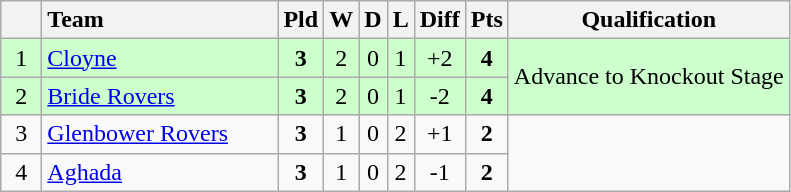<table class="wikitable" style="text-align:center">
<tr>
<th width="20"></th>
<th width="150" style="text-align:left;">Team</th>
<th>Pld</th>
<th>W</th>
<th>D</th>
<th>L</th>
<th>Diff</th>
<th>Pts</th>
<th>Qualification</th>
</tr>
<tr style="background:#ccffcc">
<td>1</td>
<td align="left"><a href='#'>Cloyne</a></td>
<td><strong>3</strong></td>
<td>2</td>
<td>0</td>
<td>1</td>
<td>+2</td>
<td><strong>4</strong></td>
<td rowspan="2">Advance to Knockout Stage</td>
</tr>
<tr style="background:#ccffcc">
<td>2</td>
<td align="left"><a href='#'>Bride Rovers</a></td>
<td><strong>3</strong></td>
<td>2</td>
<td>0</td>
<td>1</td>
<td>-2</td>
<td><strong>4</strong></td>
</tr>
<tr>
<td>3</td>
<td align="left"><a href='#'>Glenbower Rovers</a></td>
<td><strong>3</strong></td>
<td>1</td>
<td>0</td>
<td>2</td>
<td>+1</td>
<td><strong>2</strong></td>
<td rowspan="2"></td>
</tr>
<tr>
<td>4</td>
<td align="left"><a href='#'>Aghada</a></td>
<td><strong>3</strong></td>
<td>1</td>
<td>0</td>
<td>2</td>
<td>-1</td>
<td><strong>2</strong></td>
</tr>
</table>
